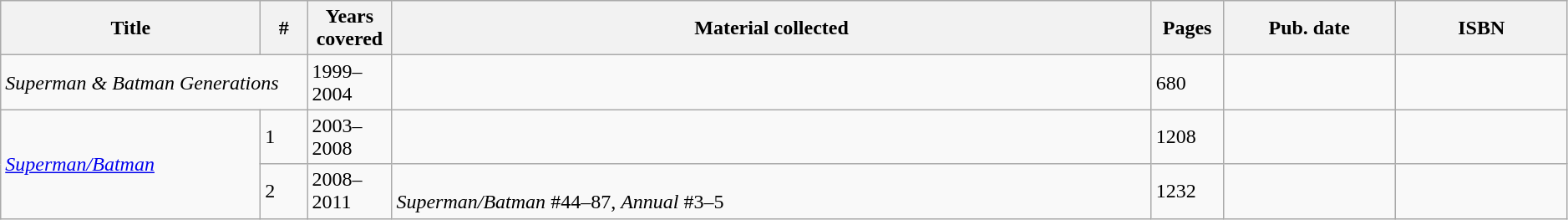<table class="wikitable sortable" width=99%>
<tr>
<th width="200px">Title</th>
<th class="unsortable" width="30px">#</th>
<th width="60px">Years covered</th>
<th class="unsortable">Material collected</th>
<th width="50px">Pages</th>
<th width="130px">Pub. date</th>
<th class="unsortable" width="130px">ISBN</th>
</tr>
<tr>
<td colspan="2"><em>Superman & Batman Generations</em></td>
<td>1999–2004</td>
<td></td>
<td>680</td>
<td></td>
<td></td>
</tr>
<tr>
<td rowspan="2"><em><a href='#'>Superman/Batman</a></em></td>
<td>1</td>
<td>2003–2008</td>
<td></td>
<td>1208</td>
<td></td>
<td></td>
</tr>
<tr>
<td>2</td>
<td>2008–2011</td>
<td><br><em>Superman/Batman</em> #44–87, <em>Annual</em> #3–5</td>
<td>1232</td>
<td></td>
<td></td>
</tr>
</table>
